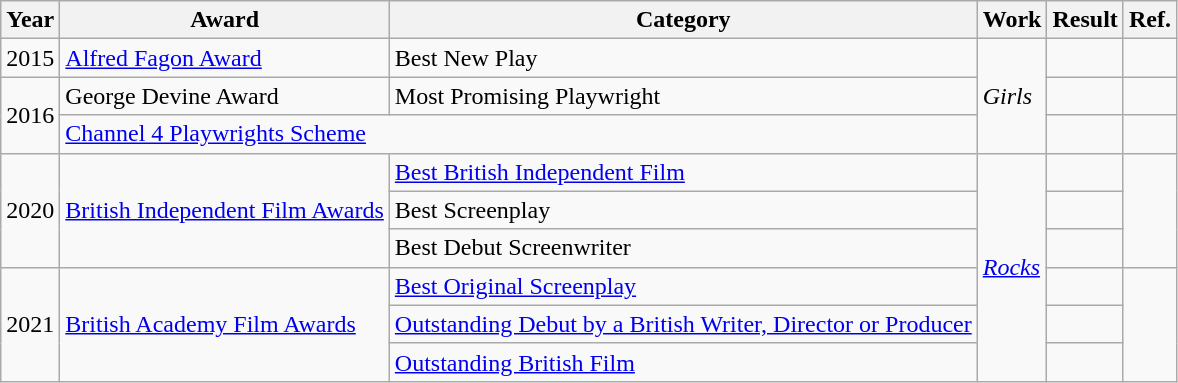<table class="wikitable">
<tr>
<th>Year</th>
<th>Award</th>
<th>Category</th>
<th>Work</th>
<th>Result</th>
<th>Ref.</th>
</tr>
<tr>
<td>2015</td>
<td><a href='#'>Alfred Fagon Award</a></td>
<td>Best New Play</td>
<td rowspan=3><em>Girls</em></td>
<td></td>
<td></td>
</tr>
<tr>
<td rowspan=2>2016</td>
<td>George Devine Award</td>
<td>Most Promising Playwright</td>
<td></td>
<td></td>
</tr>
<tr>
<td colspan=2><a href='#'>Channel 4 Playwrights Scheme</a></td>
<td></td>
<td></td>
</tr>
<tr>
<td rowspan=3>2020</td>
<td rowspan=3><a href='#'>British Independent Film Awards</a></td>
<td><a href='#'>Best British Independent Film</a></td>
<td rowspan=6><em><a href='#'>Rocks</a></em></td>
<td></td>
<td rowspan=3></td>
</tr>
<tr>
<td>Best Screenplay</td>
<td></td>
</tr>
<tr>
<td>Best Debut Screenwriter</td>
<td></td>
</tr>
<tr>
<td rowspan=3>2021</td>
<td rowspan=3><a href='#'>British Academy Film Awards</a></td>
<td><a href='#'>Best Original Screenplay</a></td>
<td></td>
<td rowspan=3></td>
</tr>
<tr>
<td><a href='#'>Outstanding Debut by a British Writer, Director or Producer</a></td>
<td></td>
</tr>
<tr>
<td><a href='#'>Outstanding British Film</a></td>
<td></td>
</tr>
</table>
